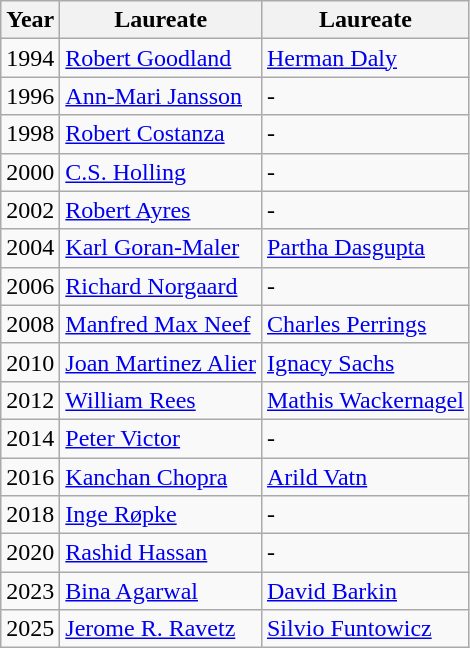<table class="wikitable">
<tr>
<th>Year</th>
<th>Laureate</th>
<th>Laureate</th>
</tr>
<tr>
<td>1994</td>
<td><a href='#'>Robert Goodland</a></td>
<td><a href='#'>Herman Daly</a></td>
</tr>
<tr>
<td>1996</td>
<td><a href='#'>Ann-Mari Jansson</a></td>
<td>-</td>
</tr>
<tr>
<td>1998</td>
<td><a href='#'>Robert Costanza</a></td>
<td>-</td>
</tr>
<tr>
<td>2000</td>
<td><a href='#'>C.S. Holling</a></td>
<td>-</td>
</tr>
<tr>
<td>2002</td>
<td><a href='#'>Robert Ayres</a></td>
<td>-</td>
</tr>
<tr>
<td>2004</td>
<td><a href='#'>Karl Goran-Maler</a></td>
<td><a href='#'>Partha Dasgupta</a></td>
</tr>
<tr>
<td>2006</td>
<td><a href='#'>Richard Norgaard</a></td>
<td>-</td>
</tr>
<tr>
<td>2008</td>
<td><a href='#'>Manfred Max Neef</a></td>
<td><a href='#'>Charles Perrings</a></td>
</tr>
<tr>
<td>2010</td>
<td><a href='#'>Joan Martinez Alier</a></td>
<td><a href='#'>Ignacy Sachs</a></td>
</tr>
<tr>
<td>2012</td>
<td><a href='#'>William Rees</a></td>
<td><a href='#'>Mathis Wackernagel</a></td>
</tr>
<tr>
<td>2014</td>
<td><a href='#'>Peter Victor</a></td>
<td>-</td>
</tr>
<tr>
<td>2016</td>
<td><a href='#'>Kanchan Chopra</a></td>
<td><a href='#'>Arild Vatn</a></td>
</tr>
<tr>
<td>2018</td>
<td><a href='#'>Inge Røpke</a></td>
<td>-</td>
</tr>
<tr>
<td>2020</td>
<td><a href='#'>Rashid Hassan</a></td>
<td>-</td>
</tr>
<tr>
<td>2023</td>
<td><a href='#'>Bina Agarwal</a></td>
<td><a href='#'>David Barkin</a></td>
</tr>
<tr>
<td>2025</td>
<td><a href='#'>Jerome R. Ravetz</a></td>
<td><a href='#'>Silvio Funtowicz</a></td>
</tr>
</table>
